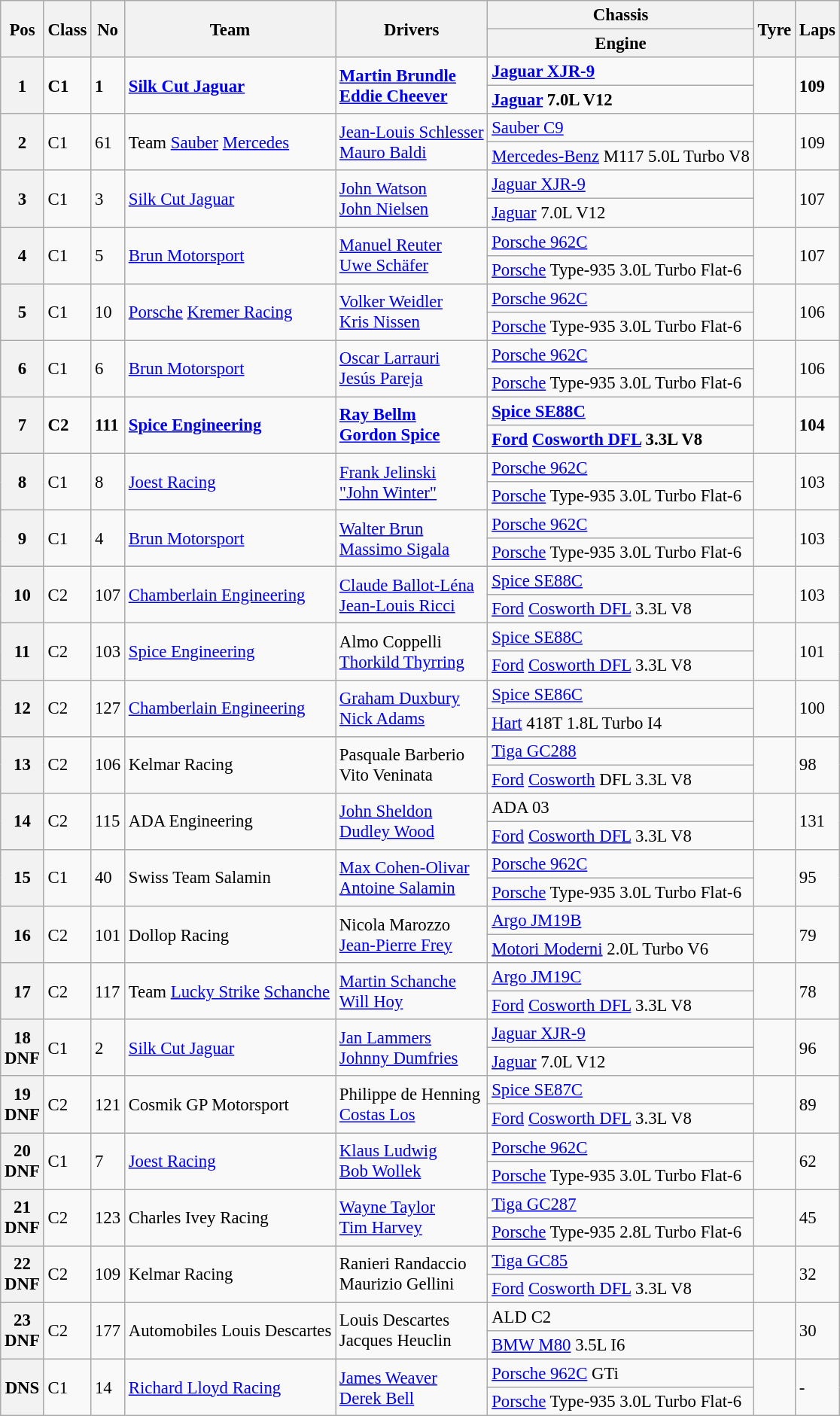<table class="wikitable" style="font-size: 95%;">
<tr>
<th rowspan=2>Pos</th>
<th rowspan=2>Class</th>
<th rowspan=2>No</th>
<th rowspan=2>Team</th>
<th rowspan=2>Drivers</th>
<th>Chassis</th>
<th rowspan=2>Tyre</th>
<th rowspan=2>Laps</th>
</tr>
<tr>
<th>Engine</th>
</tr>
<tr style="font-weight:bold">
<th rowspan=2>1</th>
<td rowspan=2>C1</td>
<td rowspan=2>1</td>
<td rowspan=2> <a href='#'>Silk Cut Jaguar</a></td>
<td rowspan=2> <a href='#'>Martin Brundle</a><br> <a href='#'>Eddie Cheever</a></td>
<td><a href='#'>Jaguar XJR-9</a></td>
<td rowspan=2></td>
<td rowspan=2>109</td>
</tr>
<tr style="font-weight:bold">
<td><a href='#'>Jaguar</a> 7.0L V12</td>
</tr>
<tr>
<th rowspan=2>2</th>
<td rowspan=2>C1</td>
<td rowspan=2>61</td>
<td rowspan=2> Team <a href='#'>Sauber</a> <a href='#'>Mercedes</a></td>
<td rowspan=2> <a href='#'>Jean-Louis Schlesser</a><br> <a href='#'>Mauro Baldi</a></td>
<td><a href='#'>Sauber C9</a></td>
<td rowspan=2></td>
<td rowspan=2>109</td>
</tr>
<tr>
<td><a href='#'>Mercedes-Benz</a> M117 5.0L Turbo V8</td>
</tr>
<tr>
<th rowspan=2>3</th>
<td rowspan=2>C1</td>
<td rowspan=2>3</td>
<td rowspan=2> <a href='#'>Silk Cut Jaguar</a></td>
<td rowspan=2> <a href='#'>John Watson</a><br> <a href='#'>John Nielsen</a></td>
<td><a href='#'>Jaguar XJR-9</a></td>
<td rowspan=2></td>
<td rowspan=2>107</td>
</tr>
<tr>
<td><a href='#'>Jaguar</a> 7.0L V12</td>
</tr>
<tr>
<th rowspan=2>4</th>
<td rowspan=2>C1</td>
<td rowspan=2>5</td>
<td rowspan=2> <a href='#'>Brun Motorsport</a></td>
<td rowspan=2> <a href='#'>Manuel Reuter</a><br> <a href='#'>Uwe Schäfer</a></td>
<td><a href='#'>Porsche 962C</a></td>
<td rowspan=2></td>
<td rowspan=2>107</td>
</tr>
<tr>
<td><a href='#'>Porsche</a> Type-935 3.0L Turbo Flat-6</td>
</tr>
<tr>
<th rowspan=2>5</th>
<td rowspan=2>C1</td>
<td rowspan=2>10</td>
<td rowspan=2> <a href='#'>Porsche</a> <a href='#'>Kremer Racing</a></td>
<td rowspan=2> <a href='#'>Volker Weidler</a><br> <a href='#'>Kris Nissen</a></td>
<td><a href='#'>Porsche 962C</a></td>
<td rowspan=2></td>
<td rowspan=2>106</td>
</tr>
<tr>
<td><a href='#'>Porsche</a> Type-935 3.0L Turbo Flat-6</td>
</tr>
<tr>
<th rowspan=2>6</th>
<td rowspan=2>C1</td>
<td rowspan=2>6</td>
<td rowspan=2> <a href='#'>Brun Motorsport</a></td>
<td rowspan=2> <a href='#'>Oscar Larrauri</a><br> <a href='#'>Jesús Pareja</a></td>
<td><a href='#'>Porsche 962C</a></td>
<td rowspan=2></td>
<td rowspan=2>106</td>
</tr>
<tr>
<td><a href='#'>Porsche</a> Type-935 3.0L Turbo Flat-6</td>
</tr>
<tr style="font-weight:bold">
<th rowspan=2>7</th>
<td rowspan=2>C2</td>
<td rowspan=2>111</td>
<td rowspan=2> <a href='#'>Spice Engineering</a></td>
<td rowspan=2> <a href='#'>Ray Bellm</a><br> <a href='#'>Gordon Spice</a></td>
<td><a href='#'>Spice SE88C</a></td>
<td rowspan=2></td>
<td rowspan=2>104</td>
</tr>
<tr style="font-weight:bold">
<td><a href='#'>Ford</a> <a href='#'>Cosworth DFL</a> 3.3L V8</td>
</tr>
<tr>
<th rowspan=2>8</th>
<td rowspan=2>C1</td>
<td rowspan=2>8</td>
<td rowspan=2> <a href='#'>Joest Racing</a></td>
<td rowspan=2> <a href='#'>Frank Jelinski</a><br> <a href='#'>"John Winter"</a></td>
<td><a href='#'>Porsche 962C</a></td>
<td rowspan=2></td>
<td rowspan=2>103</td>
</tr>
<tr>
<td><a href='#'>Porsche</a> Type-935 3.0L Turbo Flat-6</td>
</tr>
<tr>
<th rowspan=2>9</th>
<td rowspan=2>C1</td>
<td rowspan=2>4</td>
<td rowspan=2> <a href='#'>Brun Motorsport</a></td>
<td rowspan=2> <a href='#'>Walter Brun</a><br> <a href='#'>Massimo Sigala</a></td>
<td><a href='#'>Porsche 962C</a></td>
<td rowspan=2></td>
<td rowspan=2>103</td>
</tr>
<tr>
<td><a href='#'>Porsche</a> Type-935 3.0L Turbo Flat-6</td>
</tr>
<tr>
<th rowspan=2>10</th>
<td rowspan=2>C2</td>
<td rowspan=2>107</td>
<td rowspan=2> <a href='#'>Chamberlain Engineering</a></td>
<td rowspan=2> <a href='#'>Claude Ballot-Léna</a><br> <a href='#'>Jean-Louis Ricci</a></td>
<td><a href='#'>Spice SE88C</a></td>
<td rowspan=2></td>
<td rowspan=2>103</td>
</tr>
<tr>
<td><a href='#'>Ford</a> <a href='#'>Cosworth DFL</a> 3.3L V8</td>
</tr>
<tr>
<th rowspan=2>11</th>
<td rowspan=2>C2</td>
<td rowspan=2>103</td>
<td rowspan=2> <a href='#'>Spice Engineering</a></td>
<td rowspan=2> Almo Coppelli<br> <a href='#'>Thorkild Thyrring</a></td>
<td><a href='#'>Spice SE88C</a></td>
<td rowspan=2></td>
<td rowspan=2>101</td>
</tr>
<tr>
<td><a href='#'>Ford</a> <a href='#'>Cosworth DFL</a> 3.3L V8</td>
</tr>
<tr>
<th rowspan=2>12</th>
<td rowspan=2>C2</td>
<td rowspan=2>127</td>
<td rowspan=2> <a href='#'>Chamberlain Engineering</a></td>
<td rowspan=2> <a href='#'>Graham Duxbury</a><br> <a href='#'>Nick Adams</a></td>
<td><a href='#'>Spice SE86C</a></td>
<td rowspan=2></td>
<td rowspan=2>100</td>
</tr>
<tr>
<td><a href='#'>Hart</a> 418T 1.8L Turbo I4</td>
</tr>
<tr>
<th rowspan=2>13</th>
<td rowspan=2>C2</td>
<td rowspan=2>106</td>
<td rowspan=2> Kelmar Racing</td>
<td rowspan=2> Pasquale Barberio<br> Vito Veninata</td>
<td><a href='#'>Tiga GC288</a></td>
<td rowspan=2></td>
<td rowspan=2>98</td>
</tr>
<tr>
<td><a href='#'>Ford</a> <a href='#'>Cosworth</a> DFL 3.3L V8</td>
</tr>
<tr>
<th rowspan=2>14</th>
<td rowspan=2>C2</td>
<td rowspan=2>115</td>
<td rowspan=2> ADA Engineering</td>
<td rowspan=2> <a href='#'>John Sheldon</a><br> <a href='#'>Dudley Wood</a></td>
<td>ADA 03</td>
<td rowspan=2></td>
<td rowspan=2>131</td>
</tr>
<tr>
<td><a href='#'>Ford</a> <a href='#'>Cosworth DFL</a> 3.3L V8</td>
</tr>
<tr>
<th rowspan=2>15</th>
<td rowspan=2>C1</td>
<td rowspan=2>40</td>
<td rowspan=2> Swiss Team Salamin</td>
<td rowspan=2> <a href='#'>Max Cohen-Olivar</a><br> <a href='#'>Antoine Salamin</a></td>
<td><a href='#'>Porsche 962C</a></td>
<td rowspan=2></td>
<td rowspan=2>95</td>
</tr>
<tr>
<td><a href='#'>Porsche</a> Type-935 3.0L Turbo Flat-6</td>
</tr>
<tr>
<th rowspan=2>16</th>
<td rowspan=2>C2</td>
<td rowspan=2>101</td>
<td rowspan=2> Dollop Racing</td>
<td rowspan=2> Nicola Marozzo<br> <a href='#'>Jean-Pierre Frey</a></td>
<td><a href='#'>Argo JM19B</a></td>
<td rowspan=2></td>
<td rowspan=2>79</td>
</tr>
<tr>
<td><a href='#'>Motori Moderni</a> 2.0L Turbo V6</td>
</tr>
<tr>
<th rowspan=2>17</th>
<td rowspan=2>C2</td>
<td rowspan=2>117</td>
<td rowspan=2> Team <a href='#'>Lucky Strike</a> <a href='#'>Schanche</a></td>
<td rowspan=2> <a href='#'>Martin Schanche</a><br> <a href='#'>Will Hoy</a></td>
<td><a href='#'>Argo JM19C</a></td>
<td rowspan=2></td>
<td rowspan=2>78</td>
</tr>
<tr>
<td><a href='#'>Ford</a> <a href='#'>Cosworth DFL</a> 3.3L V8</td>
</tr>
<tr>
<th rowspan=2>18<br>DNF</th>
<td rowspan=2>C1</td>
<td rowspan=2>2</td>
<td rowspan=2> <a href='#'>Silk Cut Jaguar</a></td>
<td rowspan=2> <a href='#'>Jan Lammers</a><br> <a href='#'>Johnny Dumfries</a></td>
<td><a href='#'>Jaguar XJR-9</a></td>
<td rowspan=2></td>
<td rowspan=2>96</td>
</tr>
<tr>
<td><a href='#'>Jaguar</a> 7.0L V12</td>
</tr>
<tr>
<th rowspan=2>19<br>DNF</th>
<td rowspan=2>C2</td>
<td rowspan=2>121</td>
<td rowspan=2> Cosmik GP Motorsport</td>
<td rowspan=2> Philippe de Henning<br> <a href='#'>Costas Los</a></td>
<td><a href='#'>Spice SE87C</a></td>
<td rowspan=2></td>
<td rowspan=2>89</td>
</tr>
<tr>
<td><a href='#'>Ford</a> <a href='#'>Cosworth DFL</a> 3.3L V8</td>
</tr>
<tr>
<th rowspan=2>20<br>DNF</th>
<td rowspan=2>C1</td>
<td rowspan=2>7</td>
<td rowspan=2> <a href='#'>Joest Racing</a></td>
<td rowspan=2> <a href='#'>Klaus Ludwig</a><br> <a href='#'>Bob Wollek</a></td>
<td><a href='#'>Porsche 962C</a></td>
<td rowspan=2></td>
<td rowspan=2>62</td>
</tr>
<tr>
<td><a href='#'>Porsche</a> Type-935 3.0L Turbo Flat-6</td>
</tr>
<tr>
<th rowspan=2>21<br>DNF</th>
<td rowspan=2>C2</td>
<td rowspan=2>123</td>
<td rowspan=2> Charles Ivey Racing</td>
<td rowspan=2> <a href='#'>Wayne Taylor</a><br> <a href='#'>Tim Harvey</a></td>
<td><a href='#'>Tiga GC287</a></td>
<td rowspan=2></td>
<td rowspan=2>45</td>
</tr>
<tr>
<td><a href='#'>Porsche</a> Type-935 2.8L Turbo Flat-6</td>
</tr>
<tr>
<th rowspan=2>22<br>DNF</th>
<td rowspan=2>C2</td>
<td rowspan=2>109</td>
<td rowspan=2> Kelmar Racing</td>
<td rowspan=2> Ranieri Randaccio<br> Maurizio Gellini</td>
<td><a href='#'>Tiga GC85</a></td>
<td rowspan=2></td>
<td rowspan=2>32</td>
</tr>
<tr>
<td><a href='#'>Ford</a> <a href='#'>Cosworth DFL</a> 3.3L V8</td>
</tr>
<tr>
<th rowspan=2>23<br>DNF</th>
<td rowspan=2>C2</td>
<td rowspan=2>177</td>
<td rowspan=2> Automobiles Louis Descartes</td>
<td rowspan=2> Louis Descartes<br> Jacques Heuclin</td>
<td>ALD C2</td>
<td rowspan=2></td>
<td rowspan=2>30</td>
</tr>
<tr>
<td><a href='#'>BMW M80</a> 3.5L I6</td>
</tr>
<tr>
<th rowspan=2>DNS</th>
<td rowspan=2>C1</td>
<td rowspan=2>14</td>
<td rowspan=2> <a href='#'>Richard Lloyd Racing</a></td>
<td rowspan=2> <a href='#'>James Weaver</a><br> <a href='#'>Derek Bell</a></td>
<td><a href='#'>Porsche 962C</a> GTi</td>
<td rowspan=2></td>
<td rowspan=2>-</td>
</tr>
<tr>
<td><a href='#'>Porsche</a> Type-935 3.0L Turbo Flat-6</td>
</tr>
</table>
